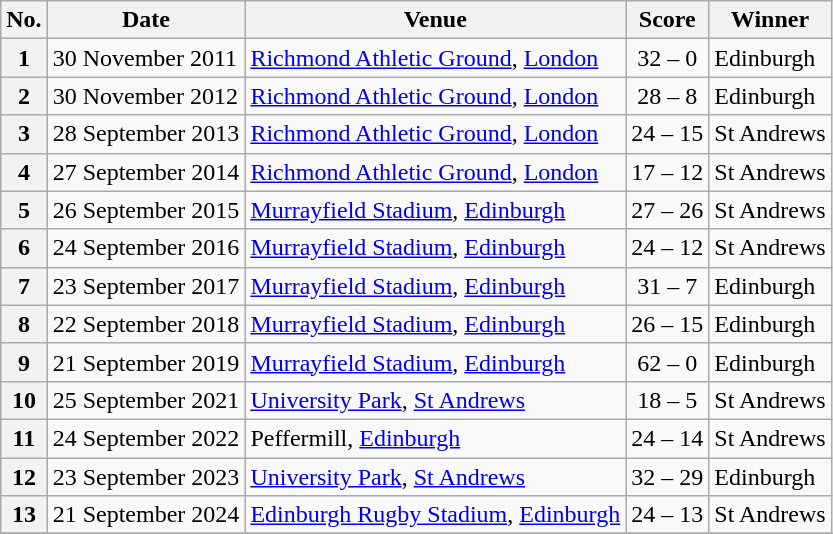<table class="wikitable">
<tr>
<th>No.</th>
<th>Date</th>
<th>Venue</th>
<th>Score</th>
<th>Winner</th>
</tr>
<tr>
<th>1</th>
<td>30 November 2011</td>
<td><a href='#'>Richmond Athletic Ground</a>, <a href='#'>London</a></td>
<td align="center">32 – 0</td>
<td>Edinburgh</td>
</tr>
<tr>
<th>2</th>
<td>30 November 2012</td>
<td><a href='#'>Richmond Athletic Ground</a>, <a href='#'>London</a></td>
<td align="center">28 – 8</td>
<td>Edinburgh</td>
</tr>
<tr>
<th>3</th>
<td>28 September 2013</td>
<td><a href='#'>Richmond Athletic Ground</a>, <a href='#'>London</a></td>
<td align="center">24 – 15</td>
<td>St Andrews</td>
</tr>
<tr>
<th>4</th>
<td>27 September 2014</td>
<td><a href='#'>Richmond Athletic Ground</a>, <a href='#'>London</a></td>
<td align="center">17 – 12</td>
<td>St Andrews</td>
</tr>
<tr>
<th>5</th>
<td>26 September 2015</td>
<td><a href='#'>Murrayfield Stadium</a>, <a href='#'>Edinburgh</a></td>
<td align="center">27 – 26</td>
<td>St Andrews</td>
</tr>
<tr>
<th>6</th>
<td>24 September 2016</td>
<td><a href='#'>Murrayfield Stadium</a>, <a href='#'>Edinburgh</a></td>
<td align="center">24 – 12</td>
<td>St Andrews</td>
</tr>
<tr>
<th>7</th>
<td>23 September 2017</td>
<td><a href='#'>Murrayfield Stadium</a>, <a href='#'>Edinburgh</a></td>
<td align="center">31 – 7</td>
<td>Edinburgh</td>
</tr>
<tr>
<th>8</th>
<td>22 September 2018</td>
<td><a href='#'>Murrayfield Stadium</a>, <a href='#'>Edinburgh</a></td>
<td align="center">26 – 15</td>
<td>Edinburgh</td>
</tr>
<tr>
<th>9</th>
<td>21 September 2019</td>
<td><a href='#'>Murrayfield Stadium</a>, <a href='#'>Edinburgh</a></td>
<td align="center">62 – 0</td>
<td>Edinburgh</td>
</tr>
<tr>
<th>10</th>
<td>25 September 2021</td>
<td><a href='#'>University Park</a>, <a href='#'>St Andrews</a></td>
<td align="center">18 – 5</td>
<td>St Andrews</td>
</tr>
<tr>
<th>11</th>
<td>24 September 2022</td>
<td>Peffermill, <a href='#'>Edinburgh</a></td>
<td align="center">24 – 14</td>
<td>St Andrews</td>
</tr>
<tr>
<th>12</th>
<td>23 September 2023</td>
<td><a href='#'>University Park</a>, <a href='#'>St Andrews</a></td>
<td align="center">32 – 29</td>
<td>Edinburgh</td>
</tr>
<tr>
<th>13</th>
<td>21 September 2024</td>
<td><a href='#'>Edinburgh Rugby Stadium</a>, <a href='#'>Edinburgh</a></td>
<td align="center">24 – 13</td>
<td>St Andrews</td>
</tr>
<tr>
</tr>
</table>
